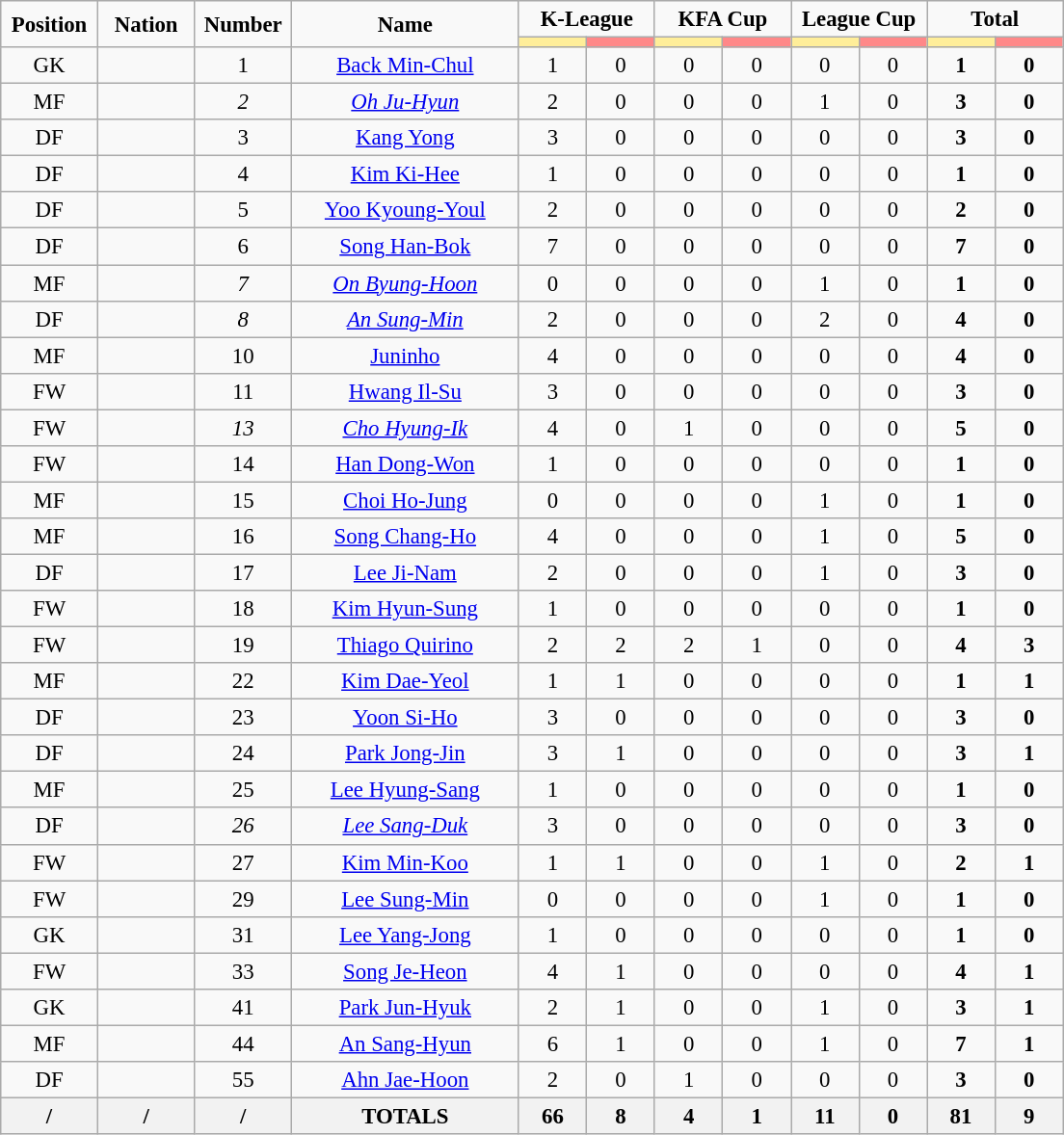<table class="wikitable" style="font-size: 95%; text-align: center;">
<tr>
<td rowspan="2" width="60" align="center"><strong>Position</strong></td>
<td rowspan="2" width="60" align="center"><strong>Nation</strong></td>
<td rowspan="2" width="60" align="center"><strong>Number</strong></td>
<td rowspan="2" width="150" align="center"><strong>Name</strong></td>
<td colspan="2" width="80" align="center"><strong>K-League</strong></td>
<td colspan="2" width="80" align="center"><strong>KFA Cup</strong></td>
<td colspan="2" width="80" align="center"><strong>League Cup</strong></td>
<td colspan="2" width="80" align="center"><strong>Total</strong></td>
</tr>
<tr>
<th width="40" style="background: #FFEE99"></th>
<th width="40" style="background: #FF8888"></th>
<th width="40" style="background: #FFEE99"></th>
<th width="40" style="background: #FF8888"></th>
<th width="40" style="background: #FFEE99"></th>
<th width="40" style="background: #FF8888"></th>
<th width="40" style="background: #FFEE99"></th>
<th width="40" style="background: #FF8888"></th>
</tr>
<tr>
<td>GK</td>
<td></td>
<td>1</td>
<td><a href='#'>Back Min-Chul</a></td>
<td>1</td>
<td>0</td>
<td>0</td>
<td>0</td>
<td>0</td>
<td>0</td>
<td><strong>1</strong></td>
<td><strong>0</strong></td>
</tr>
<tr>
<td>MF</td>
<td></td>
<td><em>2</em></td>
<td><em><a href='#'>Oh Ju-Hyun</a></em></td>
<td>2</td>
<td>0</td>
<td>0</td>
<td>0</td>
<td>1</td>
<td>0</td>
<td><strong>3</strong></td>
<td><strong>0</strong></td>
</tr>
<tr>
<td>DF</td>
<td></td>
<td>3</td>
<td><a href='#'>Kang Yong</a></td>
<td>3</td>
<td>0</td>
<td>0</td>
<td>0</td>
<td>0</td>
<td>0</td>
<td><strong>3</strong></td>
<td><strong>0</strong></td>
</tr>
<tr>
<td>DF</td>
<td></td>
<td>4</td>
<td><a href='#'>Kim Ki-Hee</a></td>
<td>1</td>
<td>0</td>
<td>0</td>
<td>0</td>
<td>0</td>
<td>0</td>
<td><strong>1</strong></td>
<td><strong>0</strong></td>
</tr>
<tr>
<td>DF</td>
<td></td>
<td>5</td>
<td><a href='#'>Yoo Kyoung-Youl</a></td>
<td>2</td>
<td>0</td>
<td>0</td>
<td>0</td>
<td>0</td>
<td>0</td>
<td><strong>2</strong></td>
<td><strong>0</strong></td>
</tr>
<tr>
<td>DF</td>
<td></td>
<td>6</td>
<td><a href='#'>Song Han-Bok</a></td>
<td>7</td>
<td>0</td>
<td>0</td>
<td>0</td>
<td>0</td>
<td>0</td>
<td><strong>7</strong></td>
<td><strong>0</strong></td>
</tr>
<tr>
<td>MF</td>
<td></td>
<td><em>7</em></td>
<td><em><a href='#'>On Byung-Hoon</a></em></td>
<td>0</td>
<td>0</td>
<td>0</td>
<td>0</td>
<td>1</td>
<td>0</td>
<td><strong>1</strong></td>
<td><strong>0</strong></td>
</tr>
<tr>
<td>DF</td>
<td></td>
<td><em>8</em></td>
<td><em><a href='#'>An Sung-Min</a></em></td>
<td>2</td>
<td>0</td>
<td>0</td>
<td>0</td>
<td>2</td>
<td>0</td>
<td><strong>4</strong></td>
<td><strong>0</strong></td>
</tr>
<tr>
<td>MF</td>
<td></td>
<td>10</td>
<td><a href='#'>Juninho</a></td>
<td>4</td>
<td>0</td>
<td>0</td>
<td>0</td>
<td>0</td>
<td>0</td>
<td><strong>4</strong></td>
<td><strong>0</strong></td>
</tr>
<tr>
<td>FW</td>
<td></td>
<td>11</td>
<td><a href='#'>Hwang Il-Su</a></td>
<td>3</td>
<td>0</td>
<td>0</td>
<td>0</td>
<td>0</td>
<td>0</td>
<td><strong>3</strong></td>
<td><strong>0</strong></td>
</tr>
<tr>
<td>FW</td>
<td></td>
<td><em>13</em></td>
<td><em><a href='#'>Cho Hyung-Ik</a></em></td>
<td>4</td>
<td>0</td>
<td>1</td>
<td>0</td>
<td>0</td>
<td>0</td>
<td><strong>5</strong></td>
<td><strong>0</strong></td>
</tr>
<tr>
<td>FW</td>
<td></td>
<td>14</td>
<td><a href='#'>Han Dong-Won</a></td>
<td>1</td>
<td>0</td>
<td>0</td>
<td>0</td>
<td>0</td>
<td>0</td>
<td><strong>1</strong></td>
<td><strong>0</strong></td>
</tr>
<tr>
<td>MF</td>
<td></td>
<td>15</td>
<td><a href='#'>Choi Ho-Jung</a></td>
<td>0</td>
<td>0</td>
<td>0</td>
<td>0</td>
<td>1</td>
<td>0</td>
<td><strong>1</strong></td>
<td><strong>0</strong></td>
</tr>
<tr>
<td>MF</td>
<td></td>
<td>16</td>
<td><a href='#'>Song Chang-Ho</a></td>
<td>4</td>
<td>0</td>
<td>0</td>
<td>0</td>
<td>1</td>
<td>0</td>
<td><strong>5</strong></td>
<td><strong>0</strong></td>
</tr>
<tr>
<td>DF</td>
<td></td>
<td>17</td>
<td><a href='#'>Lee Ji-Nam</a></td>
<td>2</td>
<td>0</td>
<td>0</td>
<td>0</td>
<td>1</td>
<td>0</td>
<td><strong>3</strong></td>
<td><strong>0</strong></td>
</tr>
<tr>
<td>FW</td>
<td></td>
<td>18</td>
<td><a href='#'>Kim Hyun-Sung</a></td>
<td>1</td>
<td>0</td>
<td>0</td>
<td>0</td>
<td>0</td>
<td>0</td>
<td><strong>1</strong></td>
<td><strong>0</strong></td>
</tr>
<tr>
<td>FW</td>
<td></td>
<td>19</td>
<td><a href='#'>Thiago Quirino</a></td>
<td>2</td>
<td>2</td>
<td>2</td>
<td>1</td>
<td>0</td>
<td>0</td>
<td><strong>4</strong></td>
<td><strong>3</strong></td>
</tr>
<tr>
<td>MF</td>
<td></td>
<td>22</td>
<td><a href='#'>Kim Dae-Yeol</a></td>
<td>1</td>
<td>1</td>
<td>0</td>
<td>0</td>
<td>0</td>
<td>0</td>
<td><strong>1</strong></td>
<td><strong>1</strong></td>
</tr>
<tr>
<td>DF</td>
<td></td>
<td>23</td>
<td><a href='#'>Yoon Si-Ho</a></td>
<td>3</td>
<td>0</td>
<td>0</td>
<td>0</td>
<td>0</td>
<td>0</td>
<td><strong>3</strong></td>
<td><strong>0</strong></td>
</tr>
<tr>
<td>DF</td>
<td></td>
<td>24</td>
<td><a href='#'>Park Jong-Jin</a></td>
<td>3</td>
<td>1</td>
<td>0</td>
<td>0</td>
<td>0</td>
<td>0</td>
<td><strong>3</strong></td>
<td><strong>1</strong></td>
</tr>
<tr>
<td>MF</td>
<td></td>
<td>25</td>
<td><a href='#'>Lee Hyung-Sang</a></td>
<td>1</td>
<td>0</td>
<td>0</td>
<td>0</td>
<td>0</td>
<td>0</td>
<td><strong>1</strong></td>
<td><strong>0</strong></td>
</tr>
<tr>
<td>DF</td>
<td></td>
<td><em>26</em></td>
<td><em><a href='#'>Lee Sang-Duk</a></em></td>
<td>3</td>
<td>0</td>
<td>0</td>
<td>0</td>
<td>0</td>
<td>0</td>
<td><strong>3</strong></td>
<td><strong>0</strong></td>
</tr>
<tr>
<td>FW</td>
<td></td>
<td>27</td>
<td><a href='#'>Kim Min-Koo</a></td>
<td>1</td>
<td>1</td>
<td>0</td>
<td>0</td>
<td>1</td>
<td>0</td>
<td><strong>2</strong></td>
<td><strong>1</strong></td>
</tr>
<tr>
<td>FW</td>
<td></td>
<td>29</td>
<td><a href='#'>Lee Sung-Min</a></td>
<td>0</td>
<td>0</td>
<td>0</td>
<td>0</td>
<td>1</td>
<td>0</td>
<td><strong>1</strong></td>
<td><strong>0</strong></td>
</tr>
<tr>
<td>GK</td>
<td></td>
<td>31</td>
<td><a href='#'>Lee Yang-Jong</a></td>
<td>1</td>
<td>0</td>
<td>0</td>
<td>0</td>
<td>0</td>
<td>0</td>
<td><strong>1</strong></td>
<td><strong>0</strong></td>
</tr>
<tr>
<td>FW</td>
<td></td>
<td>33</td>
<td><a href='#'>Song Je-Heon</a></td>
<td>4</td>
<td>1</td>
<td>0</td>
<td>0</td>
<td>0</td>
<td>0</td>
<td><strong>4</strong></td>
<td><strong>1</strong></td>
</tr>
<tr>
<td>GK</td>
<td></td>
<td>41</td>
<td><a href='#'>Park Jun-Hyuk</a></td>
<td>2</td>
<td>1</td>
<td>0</td>
<td>0</td>
<td>1</td>
<td>0</td>
<td><strong>3</strong></td>
<td><strong>1</strong></td>
</tr>
<tr>
<td>MF</td>
<td></td>
<td>44</td>
<td><a href='#'>An Sang-Hyun</a></td>
<td>6</td>
<td>1</td>
<td>0</td>
<td>0</td>
<td>1</td>
<td>0</td>
<td><strong>7</strong></td>
<td><strong>1</strong></td>
</tr>
<tr>
<td>DF</td>
<td></td>
<td>55</td>
<td><a href='#'>Ahn Jae-Hoon</a></td>
<td>2</td>
<td>0</td>
<td>1</td>
<td>0</td>
<td>0</td>
<td>0</td>
<td><strong>3</strong></td>
<td><strong>0</strong></td>
</tr>
<tr>
<th>/</th>
<th>/</th>
<th>/</th>
<th>TOTALS</th>
<th>66</th>
<th>8</th>
<th>4</th>
<th>1</th>
<th>11</th>
<th>0</th>
<th>81</th>
<th>9</th>
</tr>
</table>
